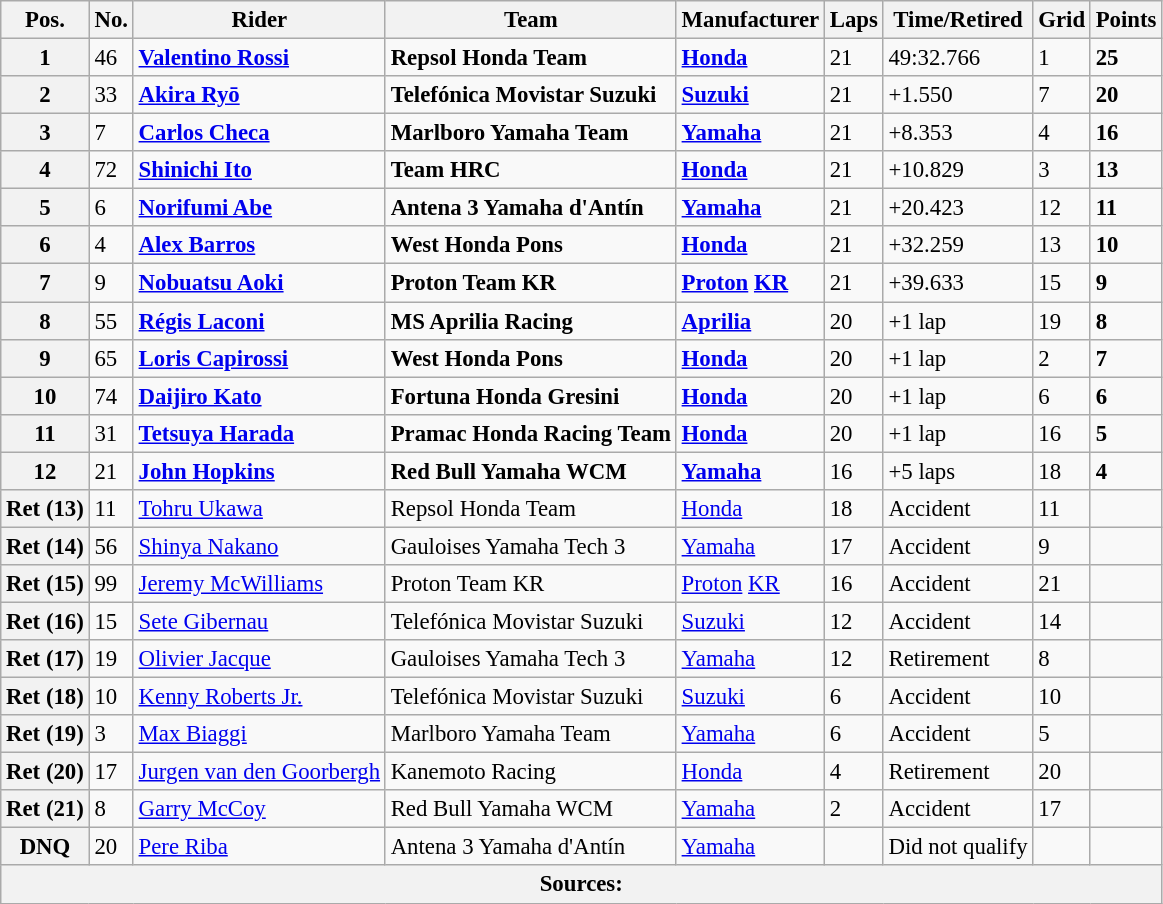<table class="wikitable sortable" style="font-size: 95%;">
<tr>
<th>Pos.</th>
<th>No.</th>
<th>Rider</th>
<th>Team</th>
<th>Manufacturer</th>
<th>Laps</th>
<th>Time/Retired</th>
<th>Grid</th>
<th>Points</th>
</tr>
<tr>
<th>1</th>
<td>46</td>
<td> <strong><a href='#'>Valentino Rossi</a></strong></td>
<td><strong>Repsol Honda Team</strong></td>
<td><strong><a href='#'>Honda</a></strong></td>
<td>21</td>
<td>49:32.766</td>
<td>1</td>
<td><strong>25</strong></td>
</tr>
<tr>
<th>2</th>
<td>33</td>
<td> <strong><a href='#'>Akira Ryō</a></strong></td>
<td><strong>Telefónica Movistar Suzuki</strong></td>
<td><strong><a href='#'>Suzuki</a></strong></td>
<td>21</td>
<td>+1.550</td>
<td>7</td>
<td><strong>20</strong></td>
</tr>
<tr>
<th>3</th>
<td>7</td>
<td> <strong><a href='#'>Carlos Checa</a></strong></td>
<td><strong>Marlboro Yamaha Team</strong></td>
<td><strong><a href='#'>Yamaha</a></strong></td>
<td>21</td>
<td>+8.353</td>
<td>4</td>
<td><strong>16</strong></td>
</tr>
<tr>
<th>4</th>
<td>72</td>
<td> <strong><a href='#'>Shinichi Ito</a></strong></td>
<td><strong>Team HRC</strong></td>
<td><strong><a href='#'>Honda</a></strong></td>
<td>21</td>
<td>+10.829</td>
<td>3</td>
<td><strong>13</strong></td>
</tr>
<tr>
<th>5</th>
<td>6</td>
<td> <strong><a href='#'>Norifumi Abe</a></strong></td>
<td><strong>Antena 3 Yamaha d'Antín</strong></td>
<td><strong><a href='#'>Yamaha</a></strong></td>
<td>21</td>
<td>+20.423</td>
<td>12</td>
<td><strong>11</strong></td>
</tr>
<tr>
<th>6</th>
<td>4</td>
<td> <strong><a href='#'>Alex Barros</a></strong></td>
<td><strong>West Honda Pons</strong></td>
<td><strong><a href='#'>Honda</a></strong></td>
<td>21</td>
<td>+32.259</td>
<td>13</td>
<td><strong>10</strong></td>
</tr>
<tr>
<th>7</th>
<td>9</td>
<td> <strong><a href='#'>Nobuatsu Aoki</a></strong></td>
<td><strong>Proton Team KR</strong></td>
<td><strong><a href='#'>Proton</a> <a href='#'>KR</a></strong></td>
<td>21</td>
<td>+39.633</td>
<td>15</td>
<td><strong>9</strong></td>
</tr>
<tr>
<th>8</th>
<td>55</td>
<td> <strong><a href='#'>Régis Laconi</a></strong></td>
<td><strong>MS Aprilia Racing</strong></td>
<td><strong><a href='#'>Aprilia</a></strong></td>
<td>20</td>
<td>+1 lap</td>
<td>19</td>
<td><strong>8</strong></td>
</tr>
<tr>
<th>9</th>
<td>65</td>
<td> <strong><a href='#'>Loris Capirossi</a></strong></td>
<td><strong>West Honda Pons</strong></td>
<td><strong><a href='#'>Honda</a></strong></td>
<td>20</td>
<td>+1 lap</td>
<td>2</td>
<td><strong>7</strong></td>
</tr>
<tr>
<th>10</th>
<td>74</td>
<td> <strong><a href='#'>Daijiro Kato</a></strong></td>
<td><strong>Fortuna Honda Gresini</strong></td>
<td><strong><a href='#'>Honda</a></strong></td>
<td>20</td>
<td>+1 lap</td>
<td>6</td>
<td><strong>6</strong></td>
</tr>
<tr>
<th>11</th>
<td>31</td>
<td> <strong><a href='#'>Tetsuya Harada</a></strong></td>
<td><strong>Pramac Honda Racing Team</strong></td>
<td><strong><a href='#'>Honda</a></strong></td>
<td>20</td>
<td>+1 lap</td>
<td>16</td>
<td><strong>5</strong></td>
</tr>
<tr>
<th>12</th>
<td>21</td>
<td> <strong><a href='#'>John Hopkins</a></strong></td>
<td><strong>Red Bull Yamaha WCM</strong></td>
<td><strong><a href='#'>Yamaha</a></strong></td>
<td>16</td>
<td>+5 laps</td>
<td>18</td>
<td><strong>4</strong></td>
</tr>
<tr>
<th>Ret (13)</th>
<td>11</td>
<td> <a href='#'>Tohru Ukawa</a></td>
<td>Repsol Honda Team</td>
<td><a href='#'>Honda</a></td>
<td>18</td>
<td>Accident</td>
<td>11</td>
<td></td>
</tr>
<tr>
<th>Ret (14)</th>
<td>56</td>
<td> <a href='#'>Shinya Nakano</a></td>
<td>Gauloises Yamaha Tech 3</td>
<td><a href='#'>Yamaha</a></td>
<td>17</td>
<td>Accident</td>
<td>9</td>
<td></td>
</tr>
<tr>
<th>Ret (15)</th>
<td>99</td>
<td> <a href='#'>Jeremy McWilliams</a></td>
<td>Proton Team KR</td>
<td><a href='#'>Proton</a> <a href='#'>KR</a></td>
<td>16</td>
<td>Accident</td>
<td>21</td>
<td></td>
</tr>
<tr>
<th>Ret (16)</th>
<td>15</td>
<td> <a href='#'>Sete Gibernau</a></td>
<td>Telefónica Movistar Suzuki</td>
<td><a href='#'>Suzuki</a></td>
<td>12</td>
<td>Accident</td>
<td>14</td>
<td></td>
</tr>
<tr>
<th>Ret (17)</th>
<td>19</td>
<td> <a href='#'>Olivier Jacque</a></td>
<td>Gauloises Yamaha Tech 3</td>
<td><a href='#'>Yamaha</a></td>
<td>12</td>
<td>Retirement</td>
<td>8</td>
<td></td>
</tr>
<tr>
<th>Ret (18)</th>
<td>10</td>
<td> <a href='#'>Kenny Roberts Jr.</a></td>
<td>Telefónica Movistar Suzuki</td>
<td><a href='#'>Suzuki</a></td>
<td>6</td>
<td>Accident</td>
<td>10</td>
<td></td>
</tr>
<tr>
<th>Ret (19)</th>
<td>3</td>
<td> <a href='#'>Max Biaggi</a></td>
<td>Marlboro Yamaha Team</td>
<td><a href='#'>Yamaha</a></td>
<td>6</td>
<td>Accident</td>
<td>5</td>
<td></td>
</tr>
<tr>
<th>Ret (20)</th>
<td>17</td>
<td> <a href='#'>Jurgen van den Goorbergh</a></td>
<td>Kanemoto Racing</td>
<td><a href='#'>Honda</a></td>
<td>4</td>
<td>Retirement</td>
<td>20</td>
<td></td>
</tr>
<tr>
<th>Ret (21)</th>
<td>8</td>
<td> <a href='#'>Garry McCoy</a></td>
<td>Red Bull Yamaha WCM</td>
<td><a href='#'>Yamaha</a></td>
<td>2</td>
<td>Accident</td>
<td>17</td>
<td></td>
</tr>
<tr>
<th>DNQ</th>
<td>20</td>
<td> <a href='#'>Pere Riba</a></td>
<td>Antena 3 Yamaha d'Antín</td>
<td><a href='#'>Yamaha</a></td>
<td></td>
<td>Did not qualify</td>
<td></td>
<td></td>
</tr>
<tr>
<th colspan=9>Sources: </th>
</tr>
</table>
